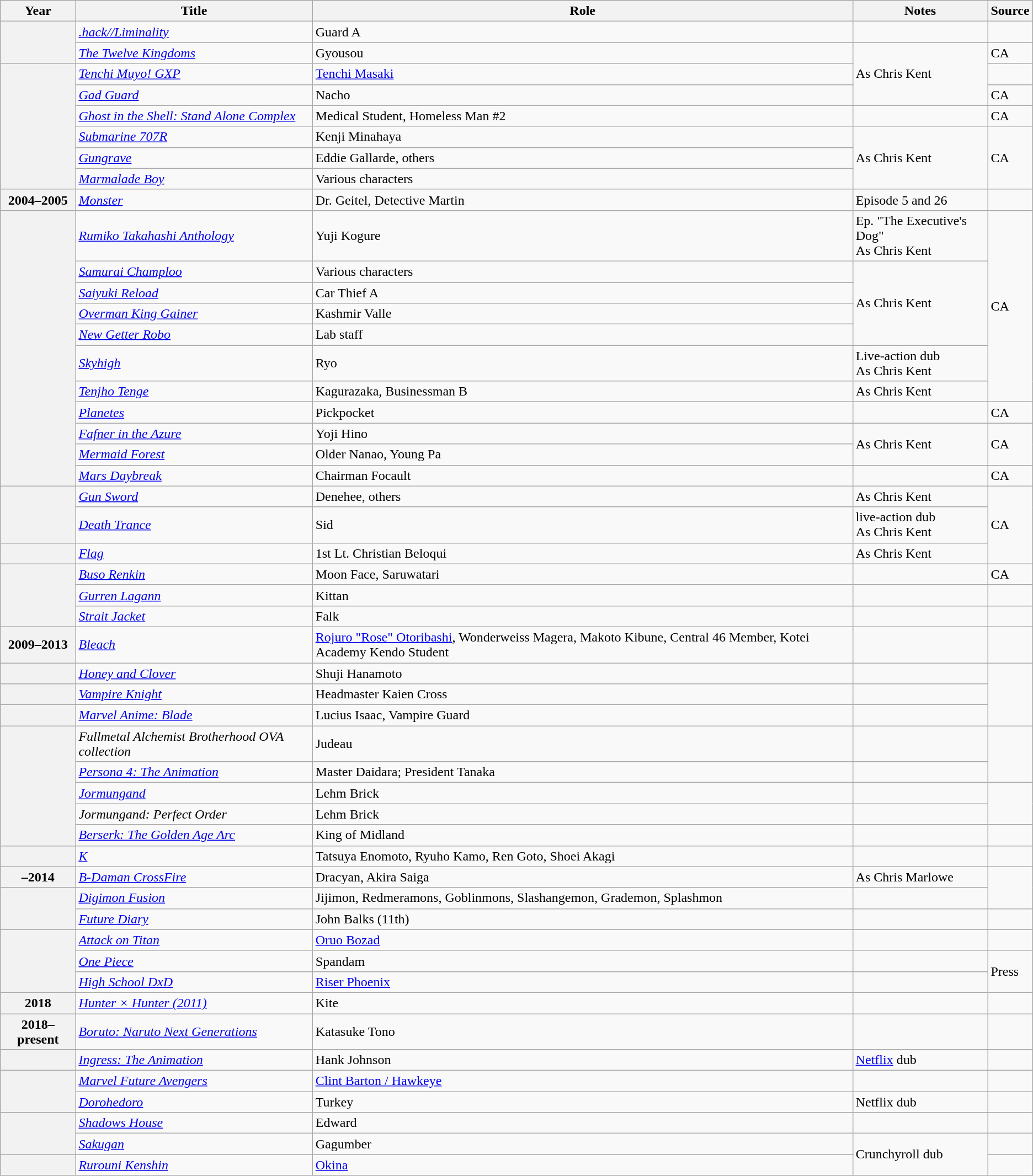<table class="wikitable sortable plainrowheaders">
<tr>
<th scope="col">Year</th>
<th scope="col">Title</th>
<th scope="col">Role</th>
<th scope="col" class="unsortable">Notes</th>
<th scope="col" class="unsortable">Source</th>
</tr>
<tr>
<th scope="row" rowspan="2"></th>
<td><em><a href='#'>.hack//Liminality</a></em></td>
<td>Guard A</td>
<td></td>
<td></td>
</tr>
<tr>
<td><em><a href='#'>The Twelve Kingdoms</a></em></td>
<td>Gyousou</td>
<td rowspan="3">As Chris Kent</td>
<td>CA</td>
</tr>
<tr>
<th scope="row" rowspan="6"></th>
<td><em><a href='#'>Tenchi Muyo! GXP</a></em></td>
<td><a href='#'>Tenchi Masaki</a></td>
<td></td>
</tr>
<tr>
<td><em><a href='#'>Gad Guard</a></em></td>
<td>Nacho</td>
<td>CA</td>
</tr>
<tr>
<td><em><a href='#'>Ghost in the Shell: Stand Alone Complex</a></em></td>
<td>Medical Student, Homeless Man #2</td>
<td></td>
<td>CA</td>
</tr>
<tr>
<td><em><a href='#'>Submarine 707R</a></em></td>
<td>Kenji Minahaya</td>
<td rowspan="3">As Chris Kent</td>
<td rowspan="3">CA</td>
</tr>
<tr>
<td><em><a href='#'>Gungrave</a></em></td>
<td>Eddie Gallarde, others</td>
</tr>
<tr>
<td><em><a href='#'>Marmalade Boy</a></em></td>
<td>Various characters</td>
</tr>
<tr>
<th scope="row">2004–2005</th>
<td><em><a href='#'>Monster</a></em></td>
<td>Dr. Geitel, Detective Martin</td>
<td>Episode 5 and 26</td>
<td></td>
</tr>
<tr>
<th scope="row" rowspan="11"></th>
<td><em><a href='#'>Rumiko Takahashi Anthology</a></em></td>
<td>Yuji Kogure</td>
<td>Ep. "The Executive's Dog"<br>As Chris Kent</td>
<td rowspan="7">CA</td>
</tr>
<tr>
<td><em><a href='#'>Samurai Champloo</a></em></td>
<td>Various characters</td>
<td rowspan="4">As Chris Kent</td>
</tr>
<tr>
<td><em><a href='#'>Saiyuki Reload</a></em></td>
<td>Car Thief A</td>
</tr>
<tr>
<td><em><a href='#'>Overman King Gainer</a></em></td>
<td>Kashmir Valle</td>
</tr>
<tr>
<td><em><a href='#'>New Getter Robo</a></em></td>
<td>Lab staff</td>
</tr>
<tr>
<td><em><a href='#'>Skyhigh</a></em></td>
<td>Ryo</td>
<td>Live-action dub<br>As Chris Kent</td>
</tr>
<tr>
<td><em><a href='#'>Tenjho Tenge</a></em></td>
<td>Kagurazaka, Businessman B</td>
<td>As Chris Kent</td>
</tr>
<tr>
<td><em><a href='#'>Planetes</a></em></td>
<td>Pickpocket</td>
<td></td>
<td>CA</td>
</tr>
<tr>
<td><em><a href='#'>Fafner in the Azure</a></em></td>
<td>Yoji Hino</td>
<td rowspan="2">As Chris Kent</td>
<td rowspan="2">CA</td>
</tr>
<tr>
<td><em><a href='#'>Mermaid Forest</a></em></td>
<td>Older Nanao, Young Pa</td>
</tr>
<tr>
<td><em><a href='#'>Mars Daybreak</a></em></td>
<td>Chairman Focault</td>
<td></td>
<td>CA</td>
</tr>
<tr>
<th scope="row" rowspan="2"></th>
<td><em><a href='#'>Gun Sword</a></em></td>
<td>Denehee, others</td>
<td>As Chris Kent</td>
<td rowspan="3">CA</td>
</tr>
<tr>
<td><em><a href='#'>Death Trance</a></em></td>
<td>Sid</td>
<td>live-action dub<br>As Chris Kent</td>
</tr>
<tr>
<th scope="row"></th>
<td><em><a href='#'>Flag</a></em></td>
<td>1st Lt. Christian Beloqui</td>
<td>As Chris Kent</td>
</tr>
<tr>
<th scope="row" rowspan="3"></th>
<td><em><a href='#'>Buso Renkin</a></em></td>
<td>Moon Face, Saruwatari</td>
<td></td>
<td>CA</td>
</tr>
<tr>
<td><em><a href='#'>Gurren Lagann</a></em></td>
<td>Kittan</td>
<td></td>
<td></td>
</tr>
<tr>
<td><em><a href='#'>Strait Jacket</a></em></td>
<td>Falk</td>
<td></td>
<td></td>
</tr>
<tr>
<th scope="row">2009–2013</th>
<td><em><a href='#'>Bleach</a></em></td>
<td><a href='#'>Rojuro "Rose" Otoribashi</a>, Wonderweiss Magera, Makoto Kibune, Central 46 Member, Kotei Academy Kendo Student</td>
<td></td>
<td></td>
</tr>
<tr>
<th scope="row"></th>
<td><em><a href='#'>Honey and Clover</a></em></td>
<td>Shuji Hanamoto</td>
<td></td>
<td rowspan="3"></td>
</tr>
<tr>
<th scope="row"></th>
<td><em><a href='#'>Vampire Knight</a></em></td>
<td>Headmaster Kaien Cross</td>
<td></td>
</tr>
<tr>
<th scope="row"></th>
<td><em><a href='#'>Marvel Anime: Blade</a></em></td>
<td>Lucius Isaac, Vampire Guard</td>
<td></td>
</tr>
<tr>
<th scope="row" rowspan="5"></th>
<td><em>Fullmetal Alchemist Brotherhood OVA collection</em></td>
<td>Judeau</td>
<td></td>
<td rowspan="2"></td>
</tr>
<tr>
<td><em><a href='#'>Persona 4: The Animation</a></em></td>
<td>Master Daidara; President Tanaka</td>
<td></td>
</tr>
<tr>
<td><em><a href='#'>Jormungand</a></em></td>
<td>Lehm Brick</td>
<td></td>
<td rowspan="2"></td>
</tr>
<tr>
<td><em>Jormungand: Perfect Order</em></td>
<td>Lehm Brick</td>
<td></td>
</tr>
<tr>
<td><em><a href='#'>Berserk: The Golden Age Arc</a></em></td>
<td>King of Midland</td>
<td></td>
<td></td>
</tr>
<tr>
<th scope="row"></th>
<td><em><a href='#'>K</a></em></td>
<td>Tatsuya Enomoto, Ryuho Kamo, Ren Goto, Shoei Akagi</td>
<td></td>
<td></td>
</tr>
<tr>
<th scope="row">–2014</th>
<td><em><a href='#'>B-Daman CrossFire</a></em></td>
<td>Dracyan, Akira Saiga</td>
<td>As Chris Marlowe</td>
<td rowspan="2"></td>
</tr>
<tr>
<th scope="row" rowspan="2"></th>
<td><em><a href='#'>Digimon Fusion</a></em></td>
<td>Jijimon, Redmeramons, Goblinmons, Slashangemon, Grademon, Splashmon</td>
<td></td>
</tr>
<tr>
<td><em><a href='#'>Future Diary</a></em></td>
<td>John Balks (11th)</td>
<td></td>
<td></td>
</tr>
<tr>
<th scope="row" rowspan="3"></th>
<td><em><a href='#'>Attack on Titan</a></em></td>
<td><a href='#'>Oruo Bozad</a></td>
<td></td>
<td></td>
</tr>
<tr>
<td><em><a href='#'>One Piece</a></em></td>
<td>Spandam</td>
<td></td>
<td rowspan="2">Press</td>
</tr>
<tr>
<td><em><a href='#'>High School DxD</a></em></td>
<td><a href='#'>Riser Phoenix</a></td>
<td></td>
</tr>
<tr>
<th scope="row">2018</th>
<td><em><a href='#'>Hunter × Hunter (2011)</a></em></td>
<td>Kite</td>
<td></td>
<td></td>
</tr>
<tr>
<th scope="row">2018–present</th>
<td><em><a href='#'>Boruto: Naruto Next Generations</a></em></td>
<td>Katasuke Tono</td>
<td></td>
<td></td>
</tr>
<tr>
<th scope="row"></th>
<td><em><a href='#'>Ingress: The Animation</a></em></td>
<td>Hank Johnson</td>
<td><a href='#'>Netflix</a> dub</td>
<td></td>
</tr>
<tr>
<th scope="row" rowspan="2"></th>
<td><em><a href='#'>Marvel Future Avengers</a></em></td>
<td><a href='#'>Clint Barton / Hawkeye</a></td>
<td></td>
<td></td>
</tr>
<tr>
<td><em><a href='#'>Dorohedoro</a></em></td>
<td>Turkey</td>
<td>Netflix dub</td>
<td></td>
</tr>
<tr>
<th scope="row" rowspan="2"></th>
<td><em><a href='#'>Shadows House</a></em></td>
<td>Edward</td>
<td></td>
<td></td>
</tr>
<tr>
<td><em><a href='#'>Sakugan</a></em></td>
<td>Gagumber</td>
<td rowspan="2">Crunchyroll dub</td>
<td></td>
</tr>
<tr>
<th scope="row" rowspan="2"><br></th>
<td><em><a href='#'>Rurouni Kenshin</a></td>
<td><a href='#'>Okina</a></td>
<td></td>
</tr>
</table>
